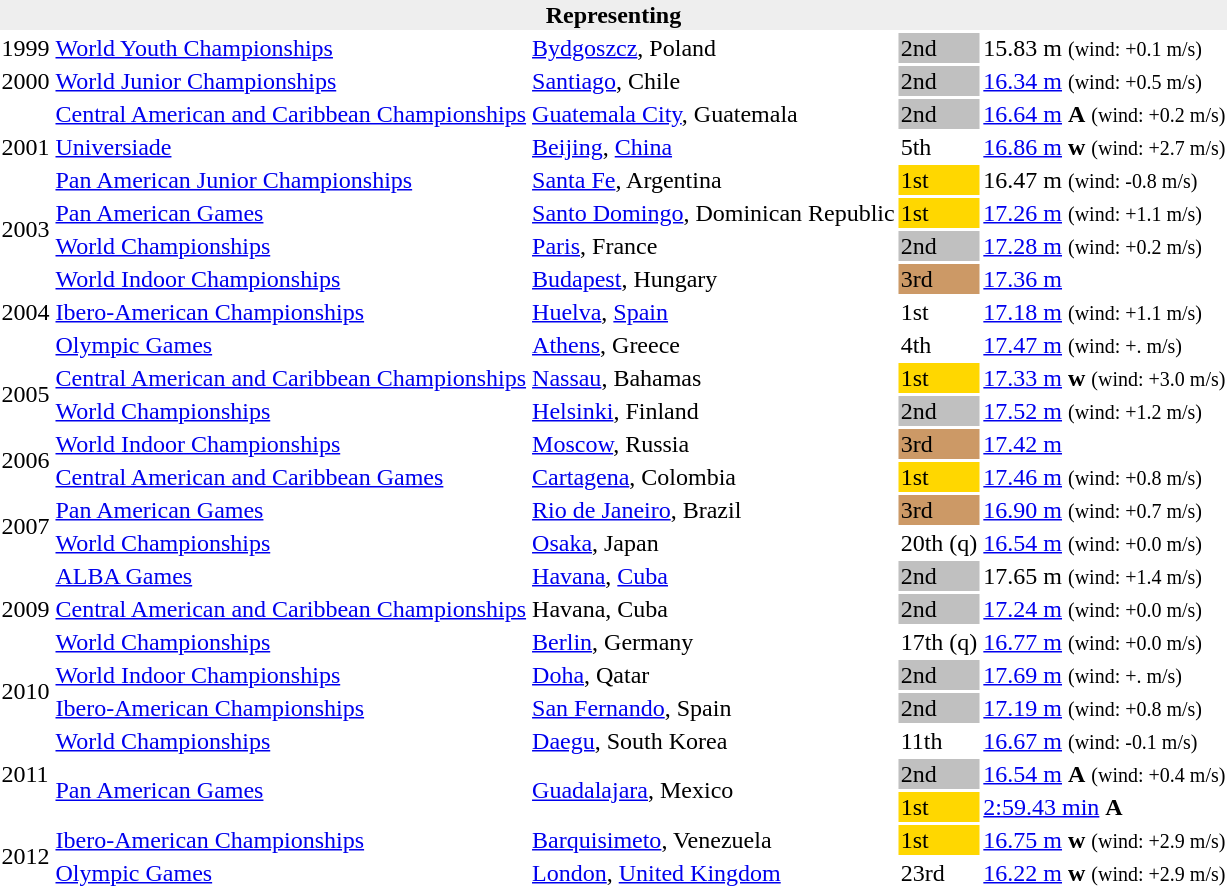<table>
<tr>
<th bgcolor="#eeeeee" colspan="5">Representing </th>
</tr>
<tr>
<td>1999</td>
<td><a href='#'>World Youth Championships</a></td>
<td><a href='#'>Bydgoszcz</a>, Poland</td>
<td bgcolor="silver">2nd</td>
<td>15.83 m <small>(wind: +0.1 m/s)</small></td>
</tr>
<tr>
<td>2000</td>
<td><a href='#'>World Junior Championships</a></td>
<td><a href='#'>Santiago</a>, Chile</td>
<td bgcolor="silver">2nd</td>
<td><a href='#'>16.34 m</a> <small>(wind: +0.5 m/s)</small></td>
</tr>
<tr>
<td rowspan=3>2001</td>
<td><a href='#'>Central American and Caribbean Championships</a></td>
<td><a href='#'>Guatemala City</a>, Guatemala</td>
<td bgcolor="silver">2nd</td>
<td><a href='#'>16.64 m</a> <strong>A</strong> <small>(wind: +0.2 m/s)</small></td>
</tr>
<tr>
<td><a href='#'>Universiade</a></td>
<td><a href='#'>Beijing</a>, <a href='#'>China</a></td>
<td>5th</td>
<td><a href='#'>16.86 m</a> <strong>w</strong> <small>(wind: +2.7 m/s)</small></td>
</tr>
<tr>
<td><a href='#'>Pan American Junior Championships</a></td>
<td><a href='#'>Santa Fe</a>, Argentina</td>
<td bgcolor="gold">1st</td>
<td>16.47 m <small>(wind: -0.8 m/s)</small></td>
</tr>
<tr>
<td rowspan=2>2003</td>
<td><a href='#'>Pan American Games</a></td>
<td><a href='#'>Santo Domingo</a>, Dominican Republic</td>
<td bgcolor="gold">1st</td>
<td><a href='#'>17.26 m</a> <small>(wind: +1.1 m/s)</small></td>
</tr>
<tr>
<td><a href='#'>World Championships</a></td>
<td><a href='#'>Paris</a>, France</td>
<td bgcolor="silver">2nd</td>
<td><a href='#'>17.28 m</a> <small>(wind: +0.2 m/s)</small></td>
</tr>
<tr>
<td rowspan=3>2004</td>
<td><a href='#'>World Indoor Championships</a></td>
<td><a href='#'>Budapest</a>, Hungary</td>
<td bgcolor="cc9966">3rd</td>
<td><a href='#'>17.36 m</a></td>
</tr>
<tr>
<td><a href='#'>Ibero-American Championships</a></td>
<td><a href='#'>Huelva</a>, <a href='#'>Spain</a></td>
<td>1st</td>
<td><a href='#'>17.18 m</a> <small>(wind: +1.1 m/s)</small></td>
</tr>
<tr>
<td><a href='#'>Olympic Games</a></td>
<td><a href='#'>Athens</a>, Greece</td>
<td>4th</td>
<td><a href='#'>17.47 m</a> <small>(wind: +. m/s)</small></td>
</tr>
<tr>
<td rowspan=2>2005</td>
<td><a href='#'>Central American and Caribbean Championships</a></td>
<td><a href='#'>Nassau</a>, Bahamas</td>
<td bgcolor="gold">1st</td>
<td><a href='#'>17.33 m</a> <strong>w</strong> <small>(wind: +3.0 m/s)</small></td>
</tr>
<tr>
<td><a href='#'>World Championships</a></td>
<td><a href='#'>Helsinki</a>, Finland</td>
<td bgcolor="silver">2nd</td>
<td><a href='#'>17.52 m</a> <small>(wind: +1.2 m/s)</small></td>
</tr>
<tr>
<td rowspan=2>2006</td>
<td><a href='#'>World Indoor Championships</a></td>
<td><a href='#'>Moscow</a>, Russia</td>
<td bgcolor="cc9966">3rd</td>
<td><a href='#'>17.42 m</a></td>
</tr>
<tr>
<td><a href='#'>Central American and Caribbean Games</a></td>
<td><a href='#'>Cartagena</a>, Colombia</td>
<td bgcolor="gold">1st</td>
<td><a href='#'>17.46 m</a> <small>(wind: +0.8 m/s)</small></td>
</tr>
<tr>
<td rowspan=2>2007</td>
<td><a href='#'>Pan American Games</a></td>
<td><a href='#'>Rio de Janeiro</a>, Brazil</td>
<td bgcolor="cc9966">3rd</td>
<td><a href='#'>16.90 m</a> <small>(wind: +0.7 m/s)</small></td>
</tr>
<tr>
<td><a href='#'>World Championships</a></td>
<td><a href='#'>Osaka</a>, Japan</td>
<td>20th (q)</td>
<td><a href='#'>16.54 m</a> <small>(wind: +0.0 m/s)</small></td>
</tr>
<tr>
<td rowspan=3>2009</td>
<td><a href='#'>ALBA Games</a></td>
<td><a href='#'>Havana</a>, <a href='#'>Cuba</a></td>
<td bgcolor=silver>2nd</td>
<td>17.65 m <small>(wind: +1.4 m/s)</small></td>
</tr>
<tr>
<td><a href='#'>Central American and Caribbean Championships</a></td>
<td>Havana, Cuba</td>
<td bgcolor="silver">2nd</td>
<td><a href='#'>17.24 m</a> <small>(wind: +0.0 m/s)</small></td>
</tr>
<tr>
<td><a href='#'>World Championships</a></td>
<td><a href='#'>Berlin</a>, Germany</td>
<td>17th (q)</td>
<td><a href='#'>16.77 m</a> <small>(wind: +0.0 m/s)</small></td>
</tr>
<tr>
<td rowspan=2>2010</td>
<td><a href='#'>World Indoor Championships</a></td>
<td><a href='#'>Doha</a>, Qatar</td>
<td bgcolor="silver">2nd</td>
<td><a href='#'>17.69 m</a> <small>(wind: +. m/s)</small></td>
</tr>
<tr>
<td><a href='#'>Ibero-American Championships</a></td>
<td><a href='#'>San Fernando</a>, Spain</td>
<td bgcolor="silver">2nd</td>
<td><a href='#'>17.19 m</a> <small>(wind: +0.8 m/s)</small></td>
</tr>
<tr>
<td rowspan=3>2011</td>
<td><a href='#'>World Championships</a></td>
<td><a href='#'>Daegu</a>, South Korea</td>
<td>11th</td>
<td><a href='#'>16.67 m</a> <small>(wind: -0.1 m/s)</small></td>
</tr>
<tr>
<td rowspan=2><a href='#'>Pan American Games</a></td>
<td rowspan=2><a href='#'>Guadalajara</a>, Mexico</td>
<td bgcolor="silver">2nd</td>
<td><a href='#'>16.54 m</a> <strong>A</strong> <small>(wind: +0.4 m/s)</small></td>
</tr>
<tr>
<td bgcolor=gold>1st</td>
<td><a href='#'>2:59.43 min</a> <strong>A</strong></td>
</tr>
<tr>
<td rowspan=2>2012</td>
<td><a href='#'>Ibero-American Championships</a></td>
<td><a href='#'>Barquisimeto</a>, Venezuela</td>
<td bgcolor="gold">1st</td>
<td><a href='#'>16.75 m</a> <strong>w</strong> <small>(wind: +2.9 m/s)</small></td>
</tr>
<tr>
<td><a href='#'>Olympic Games</a></td>
<td><a href='#'>London</a>, <a href='#'>United Kingdom</a></td>
<td>23rd</td>
<td><a href='#'>16.22 m</a> <strong>w</strong> <small>(wind: +2.9 m/s)</small></td>
</tr>
</table>
